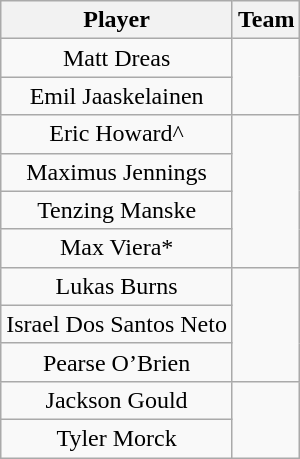<table class="wikitable" style="text-align: center;">
<tr>
<th>Player</th>
<th>Team</th>
</tr>
<tr>
<td>Matt Dreas</td>
<td rowspan=2></td>
</tr>
<tr>
<td>Emil Jaaskelainen</td>
</tr>
<tr>
<td>Eric Howard^</td>
<td rowspan=4></td>
</tr>
<tr>
<td>Maximus Jennings</td>
</tr>
<tr>
<td>Tenzing Manske</td>
</tr>
<tr>
<td>Max Viera*</td>
</tr>
<tr>
<td>Lukas Burns</td>
<td rowspan=3></td>
</tr>
<tr>
<td>Israel Dos Santos Neto</td>
</tr>
<tr>
<td>Pearse O’Brien</td>
</tr>
<tr>
<td>Jackson Gould</td>
<td rowspan=2></td>
</tr>
<tr>
<td>Tyler Morck</td>
</tr>
</table>
